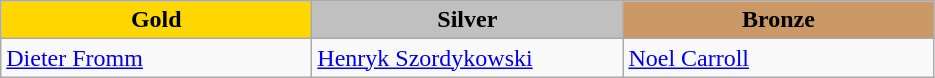<table class="wikitable" style="text-align:left">
<tr align="center">
<td width=200 bgcolor=gold><strong>Gold</strong></td>
<td width=200 bgcolor=silver><strong>Silver</strong></td>
<td width=200 bgcolor=CC9966><strong>Bronze</strong></td>
</tr>
<tr>
<td><a href='#'>Dieter Fromm</a><br><em></em></td>
<td><a href='#'>Henryk Szordykowski</a><br><em></em></td>
<td><a href='#'>Noel Carroll</a><br><em></em></td>
</tr>
</table>
